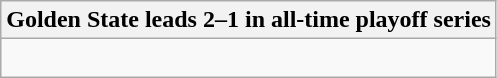<table class="wikitable collapsible collapsed">
<tr>
<th>Golden State leads 2–1 in all-time playoff series</th>
</tr>
<tr>
<td><br>

</td>
</tr>
</table>
